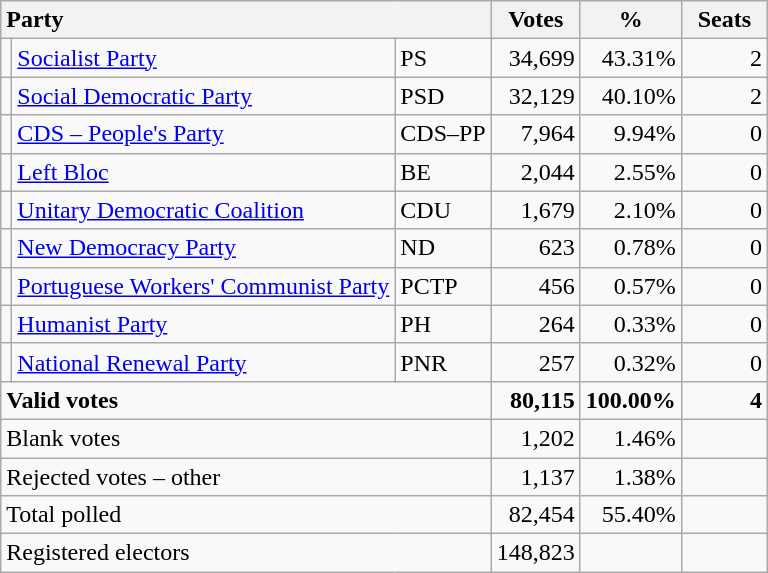<table class="wikitable" border="1" style="text-align:right;">
<tr>
<th style="text-align:left;" colspan=3>Party</th>
<th align=center width="50">Votes</th>
<th align=center width="50">%</th>
<th align=center width="50">Seats</th>
</tr>
<tr>
<td></td>
<td align=left><a href='#'>Socialist Party</a></td>
<td align=left>PS</td>
<td>34,699</td>
<td>43.31%</td>
<td>2</td>
</tr>
<tr>
<td></td>
<td align=left><a href='#'>Social Democratic Party</a></td>
<td align=left>PSD</td>
<td>32,129</td>
<td>40.10%</td>
<td>2</td>
</tr>
<tr>
<td></td>
<td align=left><a href='#'>CDS – People's Party</a></td>
<td align=left style="white-space: nowrap;">CDS–PP</td>
<td>7,964</td>
<td>9.94%</td>
<td>0</td>
</tr>
<tr>
<td></td>
<td align=left><a href='#'>Left Bloc</a></td>
<td align=left>BE</td>
<td>2,044</td>
<td>2.55%</td>
<td>0</td>
</tr>
<tr>
<td></td>
<td align=left style="white-space: nowrap;"><a href='#'>Unitary Democratic Coalition</a></td>
<td align=left>CDU</td>
<td>1,679</td>
<td>2.10%</td>
<td>0</td>
</tr>
<tr>
<td></td>
<td align=left><a href='#'>New Democracy Party</a></td>
<td align=left>ND</td>
<td>623</td>
<td>0.78%</td>
<td>0</td>
</tr>
<tr>
<td></td>
<td align=left><a href='#'>Portuguese Workers' Communist Party</a></td>
<td align=left>PCTP</td>
<td>456</td>
<td>0.57%</td>
<td>0</td>
</tr>
<tr>
<td></td>
<td align=left><a href='#'>Humanist Party</a></td>
<td align=left>PH</td>
<td>264</td>
<td>0.33%</td>
<td>0</td>
</tr>
<tr>
<td></td>
<td align=left><a href='#'>National Renewal Party</a></td>
<td align=left>PNR</td>
<td>257</td>
<td>0.32%</td>
<td>0</td>
</tr>
<tr style="font-weight:bold">
<td align=left colspan=3>Valid votes</td>
<td>80,115</td>
<td>100.00%</td>
<td>4</td>
</tr>
<tr>
<td align=left colspan=3>Blank votes</td>
<td>1,202</td>
<td>1.46%</td>
<td></td>
</tr>
<tr>
<td align=left colspan=3>Rejected votes – other</td>
<td>1,137</td>
<td>1.38%</td>
<td></td>
</tr>
<tr>
<td align=left colspan=3>Total polled</td>
<td>82,454</td>
<td>55.40%</td>
<td></td>
</tr>
<tr>
<td align=left colspan=3>Registered electors</td>
<td>148,823</td>
<td></td>
<td></td>
</tr>
</table>
